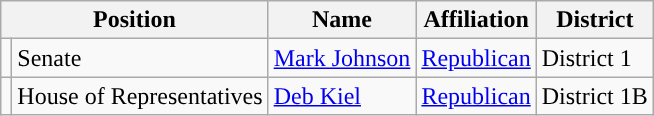<table class="wikitable">
<tr>
<th colspan="2">Position</th>
<th>Name</th>
<th>Affiliation</th>
<th>District</th>
</tr>
<tr>
<td style="background-color:"></td>
<td>Senate</td>
<td><a href='#'>Mark Johnson</a></td>
<td><a href='#'>Republican</a></td>
<td>District 1</td>
</tr>
<tr>
<td style="background-color:"></td>
<td>House of Representatives</td>
<td><a href='#'>Deb Kiel</a></td>
<td><a href='#'>Republican</a></td>
<td>District 1B</td>
</tr>
</table>
